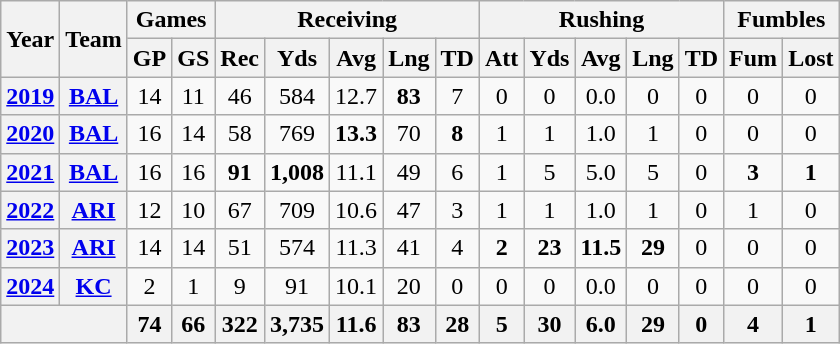<table class=wikitable style="text-align:center;">
<tr>
<th rowspan="2">Year</th>
<th rowspan="2">Team</th>
<th colspan="2">Games</th>
<th colspan="5">Receiving</th>
<th colspan="5">Rushing</th>
<th colspan="2">Fumbles</th>
</tr>
<tr>
<th>GP</th>
<th>GS</th>
<th>Rec</th>
<th>Yds</th>
<th>Avg</th>
<th>Lng</th>
<th>TD</th>
<th>Att</th>
<th>Yds</th>
<th>Avg</th>
<th>Lng</th>
<th>TD</th>
<th>Fum</th>
<th>Lost</th>
</tr>
<tr>
<th><a href='#'>2019</a></th>
<th><a href='#'>BAL</a></th>
<td>14</td>
<td>11</td>
<td>46</td>
<td>584</td>
<td>12.7</td>
<td><strong>83</strong></td>
<td>7</td>
<td>0</td>
<td>0</td>
<td>0.0</td>
<td>0</td>
<td>0</td>
<td>0</td>
<td>0</td>
</tr>
<tr>
<th><a href='#'>2020</a></th>
<th><a href='#'>BAL</a></th>
<td>16</td>
<td>14</td>
<td>58</td>
<td>769</td>
<td><strong>13.3</strong></td>
<td>70</td>
<td><strong>8</strong></td>
<td>1</td>
<td>1</td>
<td>1.0</td>
<td>1</td>
<td>0</td>
<td>0</td>
<td>0</td>
</tr>
<tr>
<th><a href='#'>2021</a></th>
<th><a href='#'>BAL</a></th>
<td>16</td>
<td>16</td>
<td><strong>91</strong></td>
<td><strong>1,008</strong></td>
<td>11.1</td>
<td>49</td>
<td>6</td>
<td>1</td>
<td>5</td>
<td>5.0</td>
<td>5</td>
<td>0</td>
<td><strong>3</strong></td>
<td><strong>1</strong></td>
</tr>
<tr>
<th><a href='#'>2022</a></th>
<th><a href='#'>ARI</a></th>
<td>12</td>
<td>10</td>
<td>67</td>
<td>709</td>
<td>10.6</td>
<td>47</td>
<td>3</td>
<td>1</td>
<td>1</td>
<td>1.0</td>
<td>1</td>
<td>0</td>
<td>1</td>
<td>0</td>
</tr>
<tr>
<th><a href='#'>2023</a></th>
<th><a href='#'>ARI</a></th>
<td>14</td>
<td>14</td>
<td>51</td>
<td>574</td>
<td>11.3</td>
<td>41</td>
<td>4</td>
<td><strong>2</strong></td>
<td><strong>23</strong></td>
<td><strong>11.5</strong></td>
<td><strong>29</strong></td>
<td>0</td>
<td>0</td>
<td>0</td>
</tr>
<tr>
<th><a href='#'>2024</a></th>
<th><a href='#'>KC</a></th>
<td>2</td>
<td>1</td>
<td>9</td>
<td>91</td>
<td>10.1</td>
<td>20</td>
<td>0</td>
<td>0</td>
<td>0</td>
<td>0.0</td>
<td>0</td>
<td>0</td>
<td>0</td>
<td>0</td>
</tr>
<tr>
<th colspan="2"></th>
<th>74</th>
<th>66</th>
<th>322</th>
<th>3,735</th>
<th>11.6</th>
<th>83</th>
<th>28</th>
<th>5</th>
<th>30</th>
<th>6.0</th>
<th>29</th>
<th>0</th>
<th>4</th>
<th>1</th>
</tr>
</table>
